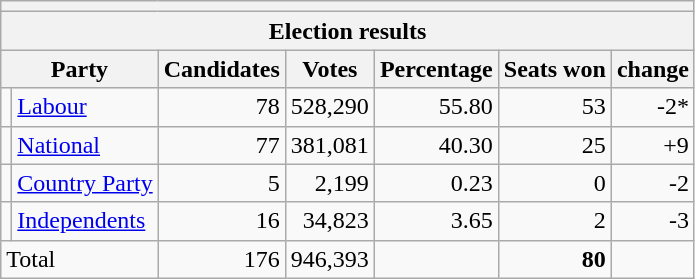<table class="wikitable" style="text-align:right">
<tr>
<th colspan=7></th>
</tr>
<tr>
<th colspan=7>Election results</th>
</tr>
<tr>
<th colspan=2>Party</th>
<th>Candidates</th>
<th>Votes</th>
<th>Percentage</th>
<th>Seats won</th>
<th>change</th>
</tr>
<tr align=right>
<td></td>
<td align=left><a href='#'>Labour</a></td>
<td>78</td>
<td>528,290</td>
<td>55.80</td>
<td>53</td>
<td>-2*</td>
</tr>
<tr align=right>
<td></td>
<td align=left><a href='#'>National</a></td>
<td>77</td>
<td>381,081</td>
<td>40.30</td>
<td>25</td>
<td>+9</td>
</tr>
<tr align=right>
<td></td>
<td align=left><a href='#'>Country Party</a></td>
<td>5</td>
<td>2,199</td>
<td>0.23</td>
<td>0</td>
<td>-2</td>
</tr>
<tr align=right>
<td></td>
<td align=left><a href='#'>Independents</a></td>
<td>16</td>
<td>34,823</td>
<td>3.65</td>
<td>2</td>
<td>-3</td>
</tr>
<tr bgcolor=>
<td colspan=2 align=left>Total</td>
<td>176</td>
<td>946,393</td>
<td></td>
<td><strong>80</strong></td>
<td></td>
</tr>
</table>
